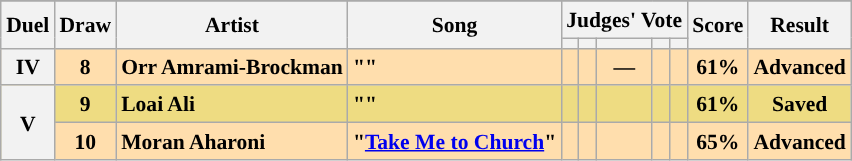<table class="sortable wikitable" style="margin: 1em auto 1em auto; text-align:center; font-size:90%; line-height:18px;">
<tr>
</tr>
<tr>
<th rowspan="2" class="unsortable">Duel</th>
<th rowspan="2">Draw</th>
<th rowspan="2">Artist</th>
<th rowspan="2">Song</th>
<th colspan="5" class="unsortable">Judges' Vote</th>
<th rowspan="2">Score</th>
<th rowspan="2">Result</th>
</tr>
<tr>
<th class="unsortable"></th>
<th class="unsortable"></th>
<th class="unsortable"></th>
<th class="unsortable"></th>
<th class="unsortable"></th>
</tr>
<tr style="font-weight:bold; background:navajowhite;">
<th>IV</th>
<td>8</td>
<td align="left">Orr Amrami-Brockman</td>
<td align="left">""</td>
<td></td>
<td></td>
<td>—</td>
<td></td>
<td></td>
<td>61%</td>
<td>Advanced</td>
</tr>
<tr style="font-weight:bold; background:#eedc82;">
<th rowspan="2">V</th>
<td>9</td>
<td align="left">Loai Ali</td>
<td align="left">""</td>
<td></td>
<td></td>
<td></td>
<td></td>
<td></td>
<td>61%</td>
<td>Saved</td>
</tr>
<tr style="font-weight:bold; background:navajowhite;">
<td>10</td>
<td align="left">Moran Aharoni</td>
<td align="left">"<a href='#'>Take Me to Church</a>"</td>
<td></td>
<td></td>
<td></td>
<td></td>
<td></td>
<td>65%</td>
<td>Advanced</td>
</tr>
</table>
